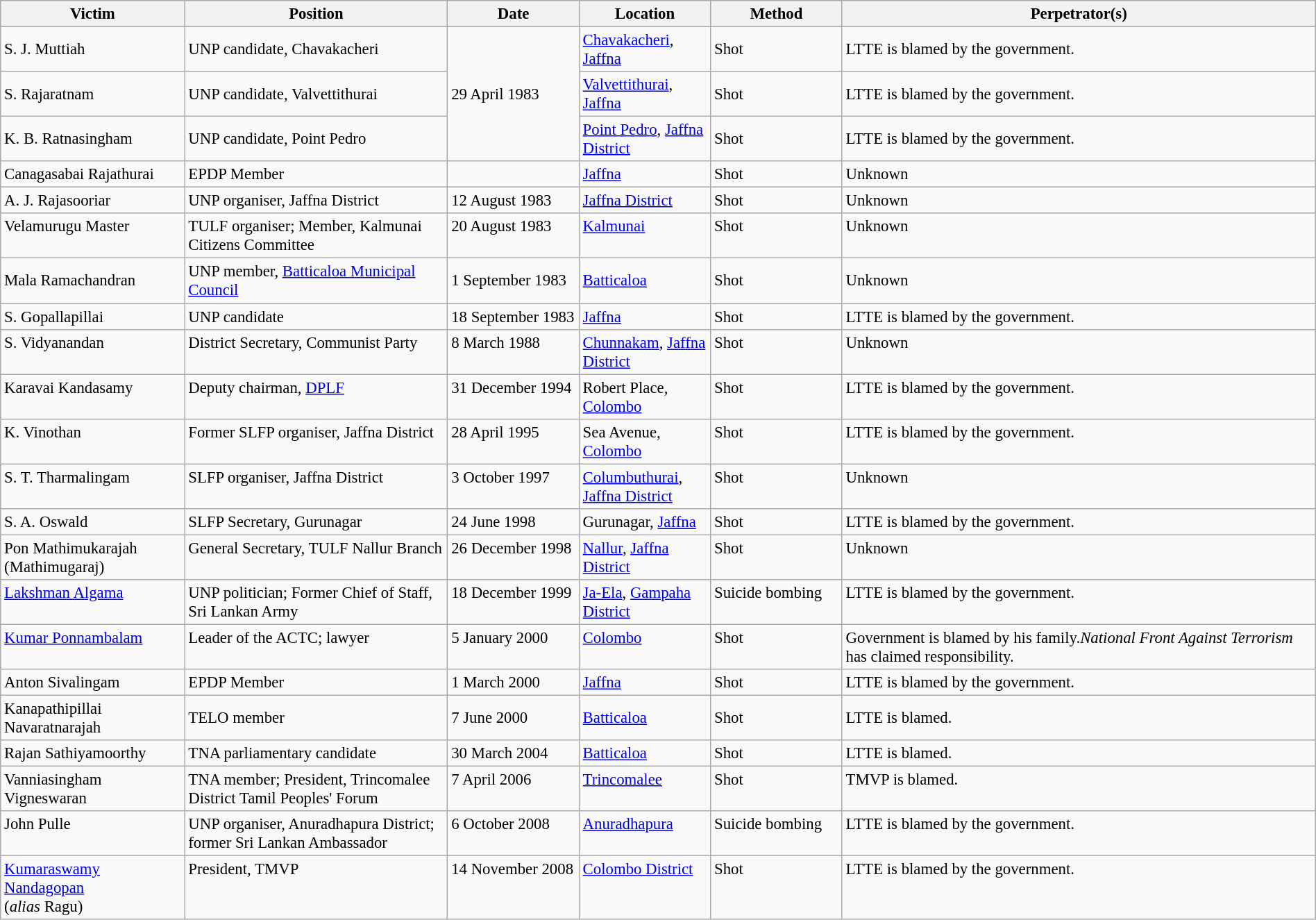<table class="wikitable" style="font-size:95%;width:100%;valign=top">
<tr>
<th width="14%">Victim</th>
<th width="20%">Position</th>
<th width="10%">Date</th>
<th width="10%">Location</th>
<th width="10%">Method</th>
<th width="36%">Perpetrator(s)</th>
</tr>
<tr>
<td>S. J. Muttiah</td>
<td>UNP candidate, Chavakacheri</td>
<td rowspan="3">29 April 1983</td>
<td><a href='#'>Chavakacheri</a>, <a href='#'>Jaffna</a></td>
<td>Shot</td>
<td>LTTE is blamed by the government.</td>
</tr>
<tr>
<td>S. Rajaratnam</td>
<td>UNP candidate, Valvettithurai</td>
<td><a href='#'>Valvettithurai</a>, <a href='#'>Jaffna</a></td>
<td>Shot</td>
<td>LTTE is blamed by the government.</td>
</tr>
<tr>
<td>K. B. Ratnasingham</td>
<td>UNP candidate, Point Pedro</td>
<td><a href='#'>Point Pedro</a>, <a href='#'>Jaffna District</a></td>
<td>Shot</td>
<td>LTTE is blamed by the government.</td>
</tr>
<tr>
<td>Canagasabai Rajathurai</td>
<td>EPDP Member</td>
<td></td>
<td><a href='#'>Jaffna</a></td>
<td>Shot</td>
<td>Unknown</td>
</tr>
<tr>
<td>A. J. Rajasooriar</td>
<td>UNP organiser, Jaffna District</td>
<td>12 August 1983</td>
<td><a href='#'>Jaffna District</a></td>
<td>Shot</td>
<td>Unknown</td>
</tr>
<tr valign="top">
<td>Velamurugu Master</td>
<td>TULF organiser; Member, Kalmunai Citizens Committee</td>
<td>20 August 1983</td>
<td><a href='#'>Kalmunai</a></td>
<td>Shot</td>
<td>Unknown</td>
</tr>
<tr>
<td>Mala Ramachandran</td>
<td>UNP member, <a href='#'>Batticaloa Municipal Council</a></td>
<td>1 September 1983</td>
<td><a href='#'>Batticaloa</a></td>
<td>Shot</td>
<td>Unknown</td>
</tr>
<tr>
<td>S. Gopallapillai</td>
<td>UNP candidate</td>
<td>18 September 1983</td>
<td><a href='#'>Jaffna</a></td>
<td>Shot</td>
<td>LTTE is blamed by the government.</td>
</tr>
<tr valign="top">
<td>S. Vidyanandan</td>
<td>District Secretary, Communist Party</td>
<td>8 March 1988</td>
<td><a href='#'>Chunnakam</a>, <a href='#'>Jaffna District</a></td>
<td>Shot</td>
<td>Unknown</td>
</tr>
<tr valign="top">
<td>Karavai Kandasamy</td>
<td>Deputy chairman, <a href='#'>DPLF</a></td>
<td>31 December 1994</td>
<td>Robert Place, <a href='#'>Colombo</a></td>
<td>Shot</td>
<td>LTTE is blamed by the government.</td>
</tr>
<tr valign="top">
<td>K. Vinothan</td>
<td>Former SLFP organiser, Jaffna District</td>
<td>28 April 1995</td>
<td>Sea Avenue, <a href='#'>Colombo</a></td>
<td>Shot</td>
<td>LTTE is blamed by the government.</td>
</tr>
<tr valign="top">
<td>S. T. Tharmalingam</td>
<td>SLFP organiser, Jaffna District</td>
<td>3 October 1997</td>
<td><a href='#'>Columbuthurai</a>, <a href='#'>Jaffna District</a></td>
<td>Shot</td>
<td>Unknown</td>
</tr>
<tr>
<td>S. A. Oswald</td>
<td>SLFP Secretary, Gurunagar</td>
<td>24 June 1998</td>
<td>Gurunagar, <a href='#'>Jaffna</a></td>
<td>Shot</td>
<td>LTTE is blamed by the government.</td>
</tr>
<tr valign="top">
<td>Pon Mathimukarajah<br>(Mathimugaraj)</td>
<td>General Secretary, TULF Nallur Branch</td>
<td>26 December 1998</td>
<td><a href='#'>Nallur</a>, <a href='#'>Jaffna District</a></td>
<td>Shot</td>
<td>Unknown</td>
</tr>
<tr valign=top>
<td><a href='#'>Lakshman Algama</a></td>
<td>UNP politician; Former Chief of Staff, Sri Lankan Army</td>
<td>18 December 1999</td>
<td><a href='#'>Ja-Ela</a>, <a href='#'>Gampaha District</a></td>
<td>Suicide bombing</td>
<td>LTTE is blamed by the government.</td>
</tr>
<tr valign=top>
<td><a href='#'>Kumar Ponnambalam</a></td>
<td>Leader of the ACTC; lawyer</td>
<td>5 January 2000</td>
<td><a href='#'>Colombo</a></td>
<td>Shot</td>
<td>Government is blamed by his family.<em>National Front Against Terrorism</em> has claimed responsibility.</td>
</tr>
<tr>
<td>Anton Sivalingam</td>
<td>EPDP Member</td>
<td>1 March 2000</td>
<td><a href='#'>Jaffna</a></td>
<td>Shot</td>
<td>LTTE is blamed by the government.</td>
</tr>
<tr>
<td>Kanapathipillai Navaratnarajah</td>
<td>TELO member</td>
<td>7 June 2000</td>
<td><a href='#'>Batticaloa</a></td>
<td>Shot</td>
<td>LTTE is blamed.</td>
</tr>
<tr>
<td>Rajan Sathiyamoorthy</td>
<td>TNA parliamentary candidate</td>
<td>30 March 2004</td>
<td><a href='#'>Batticaloa</a></td>
<td>Shot</td>
<td>LTTE is blamed.</td>
</tr>
<tr valign="top">
<td>Vanniasingham Vigneswaran</td>
<td>TNA member; President, Trincomalee District Tamil Peoples' Forum</td>
<td>7 April 2006</td>
<td><a href='#'>Trincomalee</a></td>
<td>Shot</td>
<td>TMVP is blamed.</td>
</tr>
<tr valign=top>
<td>John Pulle</td>
<td>UNP organiser, Anuradhapura District; former Sri Lankan Ambassador</td>
<td>6 October 2008</td>
<td><a href='#'>Anuradhapura</a></td>
<td>Suicide bombing</td>
<td>LTTE is blamed by the government.</td>
</tr>
<tr valign="top">
<td><a href='#'>Kumaraswamy Nandagopan</a><br>(<em>alias</em> Ragu)</td>
<td>President, TMVP</td>
<td>14 November 2008</td>
<td><a href='#'>Colombo District</a></td>
<td>Shot</td>
<td>LTTE is blamed by the government.</td>
</tr>
</table>
